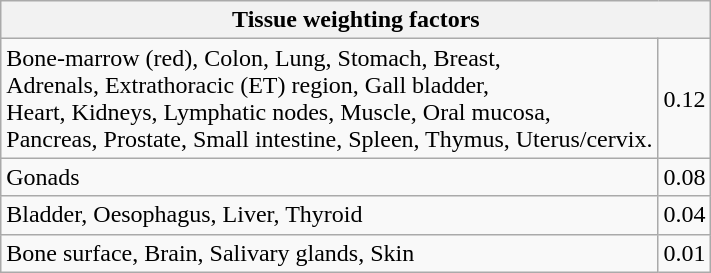<table class="wikitable">
<tr>
<th colspan="2">Tissue weighting factors</th>
</tr>
<tr>
<td>Bone-marrow (red), Colon, Lung, Stomach, Breast,<br>Adrenals, Extrathoracic (ET) region, Gall bladder,<br>Heart, Kidneys, Lymphatic nodes, Muscle, Oral mucosa,<br>Pancreas, Prostate, Small intestine, Spleen, Thymus, Uterus/cervix.</td>
<td>0.12</td>
</tr>
<tr>
<td>Gonads</td>
<td>0.08</td>
</tr>
<tr>
<td>Bladder, Oesophagus, Liver, Thyroid</td>
<td>0.04</td>
</tr>
<tr>
<td>Bone surface, Brain, Salivary glands, Skin</td>
<td>0.01</td>
</tr>
</table>
